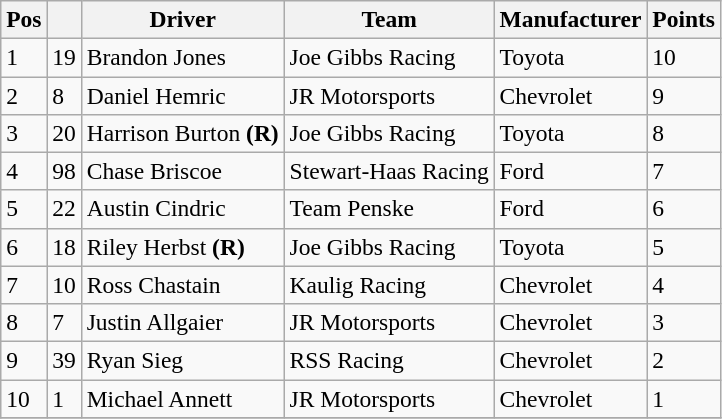<table class="wikitable" style="font-size:98%">
<tr>
<th>Pos</th>
<th></th>
<th>Driver</th>
<th>Team</th>
<th>Manufacturer</th>
<th>Points</th>
</tr>
<tr>
<td>1</td>
<td>19</td>
<td>Brandon Jones</td>
<td>Joe Gibbs Racing</td>
<td>Toyota</td>
<td>10</td>
</tr>
<tr>
<td>2</td>
<td>8</td>
<td>Daniel Hemric</td>
<td>JR Motorsports</td>
<td>Chevrolet</td>
<td>9</td>
</tr>
<tr>
<td>3</td>
<td>20</td>
<td>Harrison Burton <strong>(R)</strong></td>
<td>Joe Gibbs Racing</td>
<td>Toyota</td>
<td>8</td>
</tr>
<tr>
<td>4</td>
<td>98</td>
<td>Chase Briscoe</td>
<td>Stewart-Haas Racing</td>
<td>Ford</td>
<td>7</td>
</tr>
<tr>
<td>5</td>
<td>22</td>
<td>Austin Cindric</td>
<td>Team Penske</td>
<td>Ford</td>
<td>6</td>
</tr>
<tr>
<td>6</td>
<td>18</td>
<td>Riley Herbst <strong>(R)</strong></td>
<td>Joe Gibbs Racing</td>
<td>Toyota</td>
<td>5</td>
</tr>
<tr>
<td>7</td>
<td>10</td>
<td>Ross Chastain</td>
<td>Kaulig Racing</td>
<td>Chevrolet</td>
<td>4</td>
</tr>
<tr>
<td>8</td>
<td>7</td>
<td>Justin Allgaier</td>
<td>JR Motorsports</td>
<td>Chevrolet</td>
<td>3</td>
</tr>
<tr>
<td>9</td>
<td>39</td>
<td>Ryan Sieg</td>
<td>RSS Racing</td>
<td>Chevrolet</td>
<td>2</td>
</tr>
<tr>
<td>10</td>
<td>1</td>
<td>Michael Annett</td>
<td>JR Motorsports</td>
<td>Chevrolet</td>
<td>1</td>
</tr>
<tr>
</tr>
</table>
